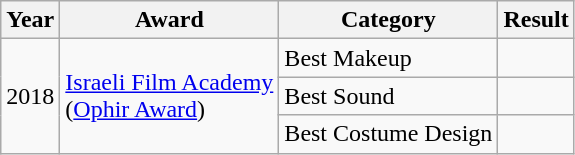<table class="wikitable">
<tr>
<th>Year</th>
<th>Award</th>
<th>Category</th>
<th>Result</th>
</tr>
<tr>
<td rowspan="3">2018</td>
<td rowspan="3"><a href='#'>Israeli Film Academy</a><br>(<a href='#'>Ophir Award</a>)</td>
<td>Best Makeup</td>
<td></td>
</tr>
<tr>
<td>Best Sound</td>
<td></td>
</tr>
<tr>
<td>Best Costume Design</td>
<td></td>
</tr>
</table>
